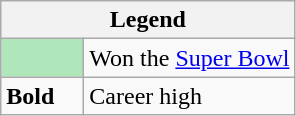<table class="wikitable mw-collapsible mw-collapsed">
<tr>
<th colspan="2">Legend</th>
</tr>
<tr>
<td style="background:#afe6ba; width:3em;"></td>
<td>Won the <a href='#'>Super Bowl</a></td>
</tr>
<tr>
<td><strong>Bold</strong></td>
<td>Career high</td>
</tr>
</table>
